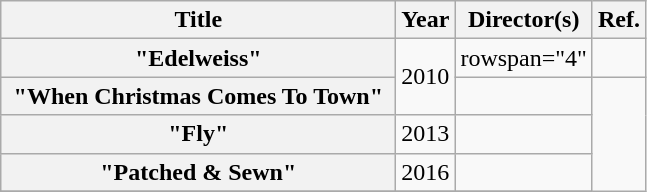<table class="wikitable plainrowheaders" style="text-align:center;" border="1">
<tr>
<th scope="col" style="width:16em;">Title</th>
<th>Year</th>
<th>Director(s)</th>
<th>Ref.</th>
</tr>
<tr>
<th scope="row">"Edelweiss"</th>
<td rowspan="2">2010</td>
<td>rowspan="4" </td>
<td></td>
</tr>
<tr>
<th scope="row">"When Christmas Comes To Town"</th>
<td></td>
</tr>
<tr>
<th scope="row">"Fly"</th>
<td>2013</td>
<td></td>
</tr>
<tr>
<th scope="row">"Patched & Sewn"</th>
<td>2016</td>
<td></td>
</tr>
<tr>
</tr>
</table>
